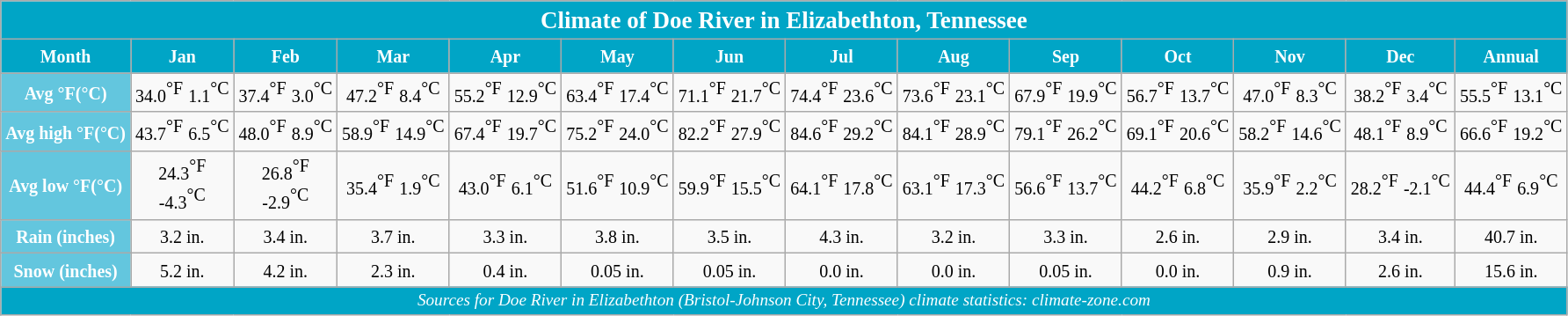<table class="wikitable" style="text-align:center;">
<tr>
<td colspan="14" style="text-align:center;font-size:large;background: #00a5c6; color: #FFFFFF"><strong>Climate of Doe River in Elizabethton, Tennessee</strong></td>
</tr>
<tr>
<th style="background: #00a5c6; color: #FFFFFF" height=17"><small>Month</small></th>
<th style="background: #00a5c6; color: #FFFFFF"><small>Jan</small></th>
<th style="background: #00a5c6; color: #FFFFFF"><small>Feb</small></th>
<th style="background: #00a5c6; color: #FFFFFF"><small>Mar</small></th>
<th style="background: #00a5c6; color: #FFFFFF"><small>Apr</small></th>
<th style="background: #00a5c6; color: #FFFFFF"><small>May</small></th>
<th style="background: #00a5c6; color: #FFFFFF"><small>Jun</small></th>
<th style="background: #00a5c6; color: #FFFFFF"><small>Jul</small></th>
<th style="background: #00a5c6; color: #FFFFFF"><small>Aug</small></th>
<th style="background: #00a5c6; color: #FFFFFF"><small>Sep</small></th>
<th style="background: #00a5c6; color: #FFFFFF"><small>Oct</small></th>
<th style="background: #00a5c6; color: #FFFFFF"><small>Nov</small></th>
<th style="background: #00a5c6; color: #FFFFFF"><small>Dec</small></th>
<th style="background: #00a5c6; color: #FFFFFF"><small>Annual</small></th>
</tr>
<tr>
<th style="background: #63c6de; color:#FFFFFF"><small>Avg °F(°C)</small></th>
<td><small>34.0</small><sup>°F</sup> <small>1.1</small><sup>°C</sup></td>
<td><small>37.4</small><sup>°F</sup> <small>3.0</small><sup>°C</sup></td>
<td><small>47.2</small><sup>°F</sup> <small>8.4</small><sup>°C</sup></td>
<td><small>55.2</small><sup>°F</sup> <small>12.9</small><sup>°C</sup></td>
<td><small>63.4</small><sup>°F</sup> <small>17.4</small><sup>°C</sup></td>
<td><small>71.1</small><sup>°F</sup> <small>21.7</small><sup>°C</sup></td>
<td><small>74.4</small><sup>°F</sup> <small>23.6</small><sup>°C</sup></td>
<td><small>73.6</small><sup>°F</sup> <small>23.1</small><sup>°C</sup></td>
<td><small>67.9</small><sup>°F</sup> <small>19.9</small><sup>°C</sup></td>
<td><small>56.7</small><sup>°F</sup> <small>13.7</small><sup>°C</sup></td>
<td><small>47.0</small><sup>°F</sup> <small>8.3</small><sup>°C</sup></td>
<td><small>38.2</small><sup>°F</sup> <small>3.4</small><sup>°C</sup></td>
<td><small>55.5</small><sup>°F</sup> <small>13.1</small><sup>°C</sup></td>
</tr>
<tr>
<th style="background: #63c6de; color:#FFFFFF"><small>Avg high °F(°C)</small></th>
<td><small>43.7</small><sup>°F</sup> <small>6.5</small><sup>°C</sup></td>
<td><small>48.0</small><sup>°F</sup> <small>8.9</small><sup>°C</sup></td>
<td><small>58.9</small><sup>°F</sup> <small>14.9</small><sup>°C</sup></td>
<td><small>67.4</small><sup>°F</sup> <small>19.7</small><sup>°C</sup></td>
<td><small>75.2</small><sup>°F</sup> <small>24.0</small><sup>°C</sup></td>
<td><small>82.2</small><sup>°F</sup> <small>27.9</small><sup>°C</sup></td>
<td><small>84.6</small><sup>°F</sup> <small>29.2</small><sup>°C</sup></td>
<td><small>84.1</small><sup>°F</sup> <small>28.9</small><sup>°C</sup></td>
<td><small>79.1</small><sup>°F</sup> <small>26.2</small><sup>°C</sup></td>
<td><small>69.1</small><sup>°F</sup> <small>20.6</small><sup>°C</sup></td>
<td><small>58.2</small><sup>°F</sup> <small>14.6</small><sup>°C</sup></td>
<td><small>48.1</small><sup>°F</sup> <small>8.9</small><sup>°C</sup></td>
<td><small>66.6</small><sup>°F</sup> <small>19.2</small><sup>°C</sup></td>
</tr>
<tr>
<th style="background: #63c6de; color:#FFFFFF"><small>Avg low °F(°C)</small></th>
<td><small>24.3</small><sup>°F</sup><br> <small>-4.3</small><sup>°C</sup></td>
<td><small>26.8</small><sup>°F</sup><br> <small>-2.9</small><sup>°C</sup></td>
<td><small>35.4</small><sup>°F</sup> <small>1.9</small><sup>°C</sup></td>
<td><small>43.0</small><sup>°F</sup> <small>6.1</small><sup>°C</sup></td>
<td><small>51.6</small><sup>°F</sup> <small>10.9</small><sup>°C</sup></td>
<td><small>59.9</small><sup>°F</sup> <small>15.5</small><sup>°C</sup></td>
<td><small>64.1</small><sup>°F</sup> <small>17.8</small><sup>°C</sup></td>
<td><small>63.1</small><sup>°F</sup> <small>17.3</small><sup>°C</sup></td>
<td><small>56.6</small><sup>°F</sup> <small>13.7</small><sup>°C</sup></td>
<td><small>44.2</small><sup>°F</sup> <small>6.8</small><sup>°C</sup></td>
<td><small>35.9</small><sup>°F</sup> <small>2.2</small><sup>°C</sup></td>
<td><small>28.2</small><sup>°F</sup> <small>-2.1</small><sup>°C</sup></td>
<td><small>44.4</small><sup>°F</sup> <small>6.9</small><sup>°C</sup></td>
</tr>
<tr>
<th style="background: #63c6de; color: #FFFFFF"><small>Rain (inches)</small></th>
<td><small>3.2</small><small> in.  </small></td>
<td><small>3.4</small><small> in.  </small></td>
<td><small>3.7</small><small> in.  </small></td>
<td><small>3.3</small><small> in.  </small></td>
<td><small>3.8</small><small> in.  </small></td>
<td><small>3.5</small><small> in.  </small></td>
<td><small>4.3</small><small> in.  </small></td>
<td><small>3.2</small><small> in.  </small></td>
<td><small>3.3</small><small> in.  </small></td>
<td><small>2.6</small><small> in.  </small></td>
<td><small>2.9</small><small> in.  </small></td>
<td><small>3.4</small><small> in.  </small></td>
<td><small>40.7</small><small> in.  </small></td>
</tr>
<tr>
<th style="background: #63c6de; color: #FFFFFF"><small>Snow (inches)</small></th>
<td><small>5.2</small><small> in.  </small></td>
<td><small>4.2</small><small> in.  </small></td>
<td><small>2.3</small><small> in.  </small></td>
<td><small>0.4</small><small> in.  </small></td>
<td><small>0.05</small><small> in.  </small></td>
<td><small>0.05</small><small> in.  </small></td>
<td><small>0.0</small><small> in.  </small></td>
<td><small>0.0</small><small> in.  </small></td>
<td><small>0.05</small><small> in.  </small></td>
<td><small>0.0</small><small> in.  </small></td>
<td><small>0.9</small><small> in.  </small></td>
<td><small>2.6</small><small> in.  </small></td>
<td><small>15.6</small><small> in.  </small></td>
</tr>
<tr>
<td colspan="14" style="text-align:center;font-size:80%;background: #00a5c6; color: #FFFFFF"><em>Sources for Doe River in Elizabethton (Bristol-Johnson City, Tennessee) climate statistics: climate-zone.com<strong></td>
</tr>
</table>
